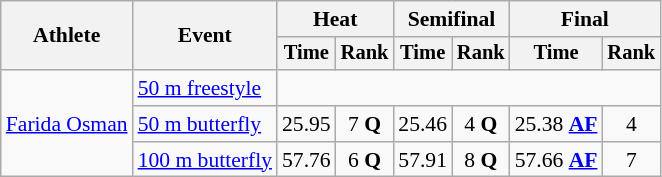<table class=wikitable style="font-size:90%">
<tr>
<th rowspan="2">Athlete</th>
<th rowspan="2">Event</th>
<th colspan="2">Heat</th>
<th colspan="2">Semifinal</th>
<th colspan="2">Final</th>
</tr>
<tr style="font-size:95%">
<th>Time</th>
<th>Rank</th>
<th>Time</th>
<th>Rank</th>
<th>Time</th>
<th>Rank</th>
</tr>
<tr align=center>
<td align=left rowspan=3><a href='#'>Farida Osman</a></td>
<td align=left><a href='#'>50 m freestyle</a></td>
<td colspan=6></td>
</tr>
<tr align=center>
<td align=left><a href='#'>50 m butterfly</a></td>
<td>25.95</td>
<td>7 <strong>Q</strong></td>
<td>25.46</td>
<td>4 <strong>Q</strong></td>
<td>25.38 <strong><a href='#'>AF</a></strong></td>
<td>4</td>
</tr>
<tr align=center>
<td align=left><a href='#'>100 m butterfly</a></td>
<td>57.76</td>
<td>6 <strong>Q</strong></td>
<td>57.91</td>
<td>8 <strong>Q</strong></td>
<td>57.66 <strong><a href='#'>AF</a></strong></td>
<td>7</td>
</tr>
</table>
